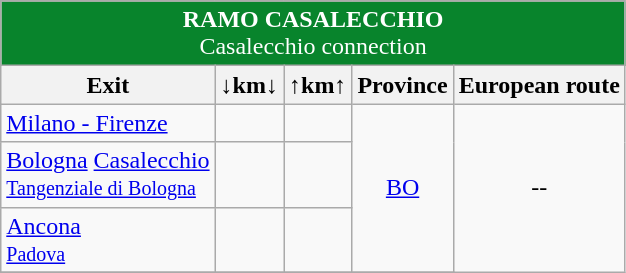<table class="wikitable">
<tr>
</tr>
<tr align="center" style="color: white;font-size:100%;" bgcolor="#08842c">
<td colspan="6"> <strong>RAMO CASALECCHIO</strong><br>Casalecchio connection</td>
</tr>
<tr>
<th><strong>Exit</strong></th>
<th align="center"><strong>↓km↓</strong></th>
<th align="center"><strong>↑km↑</strong></th>
<th align="center"><strong>Province</strong></th>
<th align="center"><strong>European route</strong></th>
</tr>
<tr>
<td>   <a href='#'>Milano - Firenze</a></td>
<td align="right"></td>
<td align="right"></td>
<td rowspan=3 align="center"><a href='#'>BO</a></td>
<td rowspan="5" align="center">--</td>
</tr>
<tr>
<td> <a href='#'>Bologna</a> <a href='#'>Casalecchio</a><br><small> <a href='#'>Tangenziale di Bologna</a></small></td>
<td align="right"></td>
<td align="right"></td>
</tr>
<tr>
<td>   <a href='#'>Ancona</a><br> <small><a href='#'>Padova</a></small></td>
<td align="right"></td>
<td align="right"></td>
</tr>
<tr>
</tr>
</table>
